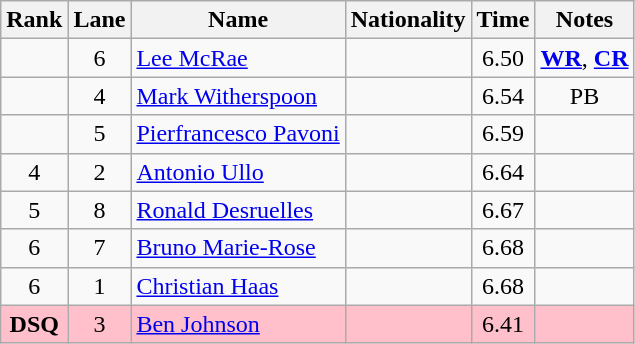<table class="wikitable sortable" style="text-align:center">
<tr>
<th>Rank</th>
<th>Lane</th>
<th>Name</th>
<th>Nationality</th>
<th>Time</th>
<th>Notes</th>
</tr>
<tr>
<td></td>
<td>6</td>
<td align="left"><a href='#'>Lee McRae</a></td>
<td align=left></td>
<td>6.50</td>
<td><strong><a href='#'>WR</a></strong>, <strong><a href='#'>CR</a></strong></td>
</tr>
<tr>
<td></td>
<td>4</td>
<td align="left"><a href='#'>Mark Witherspoon</a></td>
<td align=left></td>
<td>6.54</td>
<td>PB</td>
</tr>
<tr>
<td></td>
<td>5</td>
<td align="left"><a href='#'>Pierfrancesco Pavoni</a></td>
<td align=left></td>
<td>6.59</td>
<td></td>
</tr>
<tr>
<td>4</td>
<td>2</td>
<td align="left"><a href='#'>Antonio Ullo</a></td>
<td align=left></td>
<td>6.64</td>
<td></td>
</tr>
<tr>
<td>5</td>
<td>8</td>
<td align="left"><a href='#'>Ronald Desruelles</a></td>
<td align=left></td>
<td>6.67</td>
<td></td>
</tr>
<tr>
<td>6</td>
<td>7</td>
<td align="left"><a href='#'>Bruno Marie-Rose</a></td>
<td align=left></td>
<td>6.68</td>
<td></td>
</tr>
<tr>
<td>6</td>
<td>1</td>
<td align="left"><a href='#'>Christian Haas</a></td>
<td align=left></td>
<td>6.68</td>
<td></td>
</tr>
<tr bgcolor="pink">
<td> <strong>DSQ</strong></td>
<td>3</td>
<td align="left"><a href='#'>Ben Johnson</a></td>
<td align=left></td>
<td>6.41</td>
<td></td>
</tr>
</table>
